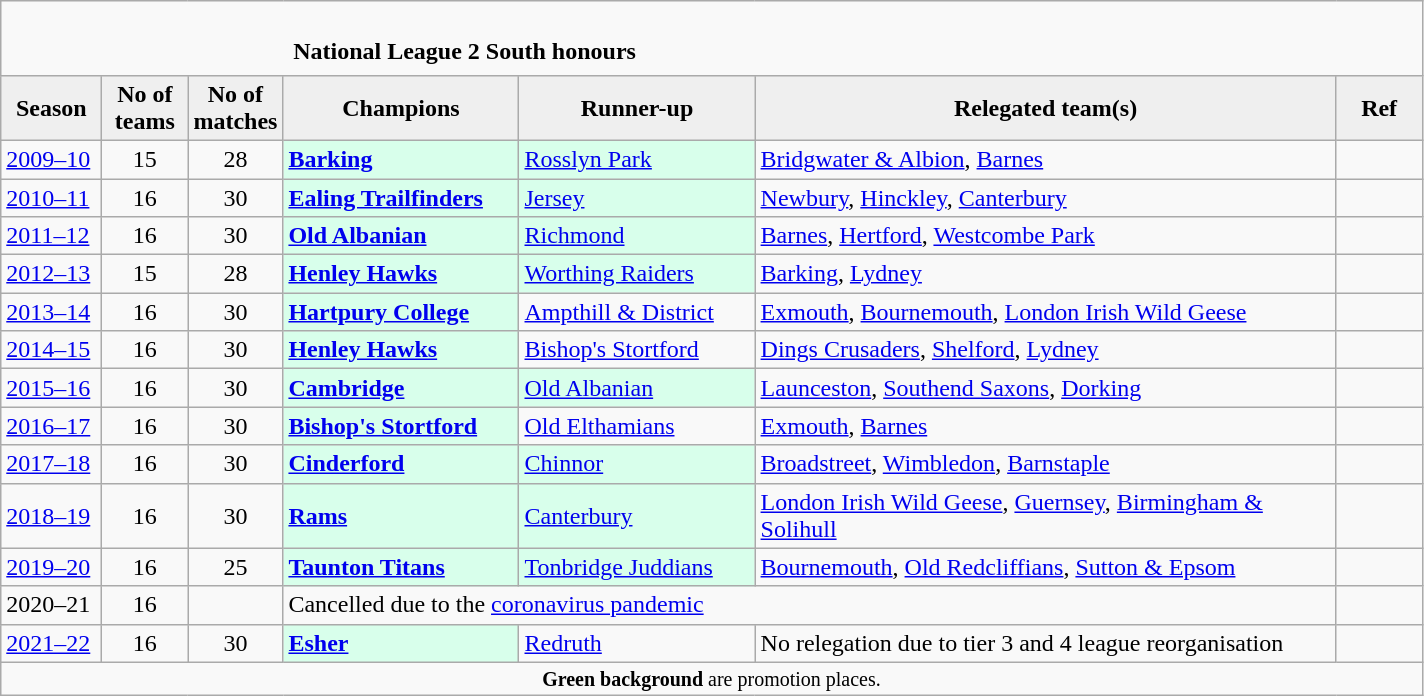<table class="wikitable sortable" style="text-align: left;">
<tr>
<td colspan="11" cellpadding="0" cellspacing="0"><br><table border="0" style="width:100%;" cellpadding="0" cellspacing="0">
<tr>
<td style="width:20%; border:0;"></td>
<td style="border:0;"><strong>National League 2 South honours</strong></td>
<td style="width:20%; border:0;"></td>
</tr>
</table>
</td>
</tr>
<tr>
<th style="background:#efefef; width:60px;">Season</th>
<th style="background:#efefef; width:50px;">No of teams</th>
<th style="background:#efefef; width:50px;">No of matches</th>
<th style="background:#efefef; width:150px;">Champions</th>
<th style="background:#efefef; width:150px;">Runner-up</th>
<th style="background:#efefef; width:380px;">Relegated team(s)</th>
<th style="background:#efefef; width:50px;">Ref</th>
</tr>
<tr align=left>
<td><a href='#'>2009–10</a></td>
<td style="text-align: center;">15</td>
<td style="text-align: center;">28</td>
<td style="background:#d8ffeb;"><strong><a href='#'>Barking</a></strong></td>
<td style="background:#d8ffeb;"><a href='#'>Rosslyn Park</a></td>
<td><a href='#'>Bridgwater & Albion</a>, <a href='#'>Barnes</a></td>
<td></td>
</tr>
<tr>
<td><a href='#'>2010–11</a></td>
<td style="text-align: center;">16</td>
<td style="text-align: center;">30</td>
<td style="background:#d8ffeb;"><strong><a href='#'>Ealing Trailfinders</a></strong></td>
<td style="background:#d8ffeb;"><a href='#'>Jersey</a></td>
<td><a href='#'>Newbury</a>, <a href='#'>Hinckley</a>, <a href='#'>Canterbury</a></td>
<td></td>
</tr>
<tr>
<td><a href='#'>2011–12</a></td>
<td style="text-align: center;">16</td>
<td style="text-align: center;">30</td>
<td style="background:#d8ffeb;"><strong><a href='#'>Old Albanian</a></strong></td>
<td style="background:#d8ffeb;"><a href='#'>Richmond</a></td>
<td><a href='#'>Barnes</a>, <a href='#'>Hertford</a>, <a href='#'>Westcombe Park</a></td>
<td></td>
</tr>
<tr>
<td><a href='#'>2012–13</a></td>
<td style="text-align: center;">15</td>
<td style="text-align: center;">28</td>
<td style="background:#d8ffeb;"><strong><a href='#'>Henley Hawks</a></strong></td>
<td style="background:#d8ffeb;"><a href='#'>Worthing Raiders</a></td>
<td><a href='#'>Barking</a>, <a href='#'>Lydney</a></td>
<td> </td>
</tr>
<tr>
<td><a href='#'>2013–14</a></td>
<td style="text-align: center;">16</td>
<td style="text-align: center;">30</td>
<td style="background:#d8ffeb;"><strong><a href='#'>Hartpury College</a></strong></td>
<td><a href='#'>Ampthill & District</a></td>
<td><a href='#'>Exmouth</a>, <a href='#'>Bournemouth</a>, <a href='#'>London Irish Wild Geese</a></td>
<td></td>
</tr>
<tr>
<td><a href='#'>2014–15</a></td>
<td style="text-align: center;">16</td>
<td style="text-align: center;">30</td>
<td style="background:#d8ffeb;"><strong><a href='#'>Henley Hawks</a></strong></td>
<td><a href='#'>Bishop's Stortford</a></td>
<td><a href='#'>Dings Crusaders</a>, <a href='#'>Shelford</a>, <a href='#'>Lydney</a></td>
<td></td>
</tr>
<tr>
<td><a href='#'>2015–16</a></td>
<td style="text-align: center;">16</td>
<td style="text-align: center;">30</td>
<td style="background:#d8ffeb;"><strong><a href='#'>Cambridge</a></strong></td>
<td style="background:#d8ffeb;"><a href='#'>Old Albanian</a></td>
<td><a href='#'>Launceston</a>, <a href='#'>Southend Saxons</a>, <a href='#'>Dorking</a></td>
<td></td>
</tr>
<tr>
<td><a href='#'>2016–17</a></td>
<td style="text-align: center;">16</td>
<td style="text-align: center;">30</td>
<td style="background:#d8ffeb;"><strong><a href='#'>Bishop's Stortford</a></strong></td>
<td><a href='#'>Old Elthamians</a></td>
<td><a href='#'>Exmouth</a>, <a href='#'>Barnes</a></td>
<td></td>
</tr>
<tr>
<td><a href='#'>2017–18</a></td>
<td style="text-align: center;">16</td>
<td style="text-align: center;">30</td>
<td style="background:#d8ffeb;"><strong><a href='#'>Cinderford</a></strong></td>
<td style="background:#d8ffeb;"><a href='#'>Chinnor</a></td>
<td><a href='#'>Broadstreet</a>, <a href='#'>Wimbledon</a>, <a href='#'>Barnstaple</a></td>
<td></td>
</tr>
<tr>
<td><a href='#'>2018–19</a></td>
<td style="text-align: center;">16</td>
<td style="text-align: center;">30</td>
<td style="background:#d8ffeb;"><strong><a href='#'>Rams</a></strong></td>
<td style="background:#d8ffeb;"><a href='#'>Canterbury</a></td>
<td><a href='#'>London Irish Wild Geese</a>, <a href='#'>Guernsey</a>, <a href='#'>Birmingham & Solihull</a></td>
<td></td>
</tr>
<tr>
<td><a href='#'>2019–20</a></td>
<td style="text-align: center;">16</td>
<td style="text-align: center;">25</td>
<td style="background:#d8ffeb;"><strong><a href='#'>Taunton Titans</a></strong></td>
<td style="background:#d8ffeb;"><a href='#'>Tonbridge Juddians</a></td>
<td><a href='#'>Bournemouth</a>, <a href='#'>Old Redcliffians</a>, <a href='#'>Sutton & Epsom</a></td>
<td></td>
</tr>
<tr>
<td>2020–21</td>
<td style="text-align: center;">16</td>
<td></td>
<td colspan=3>Cancelled due to the <a href='#'>coronavirus pandemic</a></td>
</tr>
<tr>
<td><a href='#'>2021–22</a></td>
<td style="text-align: center;">16</td>
<td style="text-align: center;">30</td>
<td style="background:#d8ffeb;"><strong><a href='#'>Esher</a></strong></td>
<td><a href='#'>Redruth</a></td>
<td>No relegation due to tier 3 and 4 league reorganisation</td>
<td></td>
</tr>
<tr>
<td colspan="15"  style="border:0; font-size:smaller; text-align:center;"><span><strong>Green background</strong></span> are promotion places.</td>
</tr>
</table>
